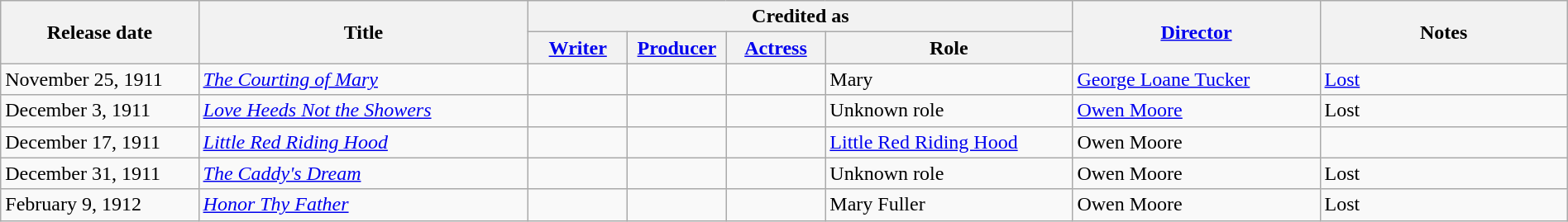<table class="wikitable sortable sticky-header-multi" style="width: 100%; margin-right: 0;">
<tr>
<th scope="col" width="12%" rowspan="2">Release date</th>
<th scope="col" width="20%" rowspan="2">Title</th>
<th scope="col" colspan="4">Credited as</th>
<th scope="col" width="15%" rowspan="2"><a href='#'>Director</a></th>
<th scope="col" width="15%" rowspan="2">Notes</th>
</tr>
<tr>
<th width="6%"><a href='#'>Writer</a></th>
<th width="6%"><a href='#'>Producer</a></th>
<th width="6%"><a href='#'>Actress</a></th>
<th width="15%">Role</th>
</tr>
<tr>
<td>November 25, 1911</td>
<td scope="row" data-sort-value="Courting of Mary, The"><em><a href='#'>The Courting of Mary</a></em></td>
<td></td>
<td></td>
<td></td>
<td>Mary</td>
<td><a href='#'>George Loane Tucker</a></td>
<td><a href='#'>Lost</a></td>
</tr>
<tr>
<td>December 3, 1911</td>
<td scope="row"><em><a href='#'>Love Heeds Not the Showers</a></em></td>
<td></td>
<td></td>
<td></td>
<td>Unknown role</td>
<td><a href='#'>Owen Moore</a></td>
<td>Lost</td>
</tr>
<tr>
<td>December 17, 1911</td>
<td scope="row"><em><a href='#'>Little Red Riding Hood</a></em></td>
<td></td>
<td></td>
<td></td>
<td><a href='#'>Little Red Riding Hood</a></td>
<td>Owen Moore</td>
<td></td>
</tr>
<tr>
<td>December 31, 1911</td>
<td scope="row" data-sort-value="Caddy's Dream, The"><em><a href='#'>The Caddy's Dream</a></em></td>
<td></td>
<td></td>
<td></td>
<td>Unknown role</td>
<td>Owen Moore</td>
<td>Lost</td>
</tr>
<tr>
<td>February 9, 1912</td>
<td scope="row"><em><a href='#'>Honor Thy Father</a></em></td>
<td></td>
<td></td>
<td></td>
<td>Mary Fuller</td>
<td>Owen Moore</td>
<td>Lost</td>
</tr>
</table>
